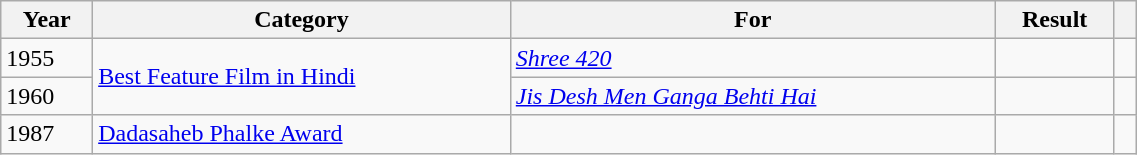<table class="wikitable sortable plainrowheaders" style="width:60%;">
<tr>
<th scope="col">Year</th>
<th scope="col">Category</th>
<th scope="col">For</th>
<th scope="col">Result</th>
<th scope="col" class="unsortable" style="width:2%;"></th>
</tr>
<tr>
<td>1955</td>
<td rowspan="2"><a href='#'>Best Feature Film in Hindi</a></td>
<td><em><a href='#'>Shree 420</a></em></td>
<td></td>
<td></td>
</tr>
<tr>
<td>1960</td>
<td><em><a href='#'>Jis Desh Men Ganga Behti Hai</a></em></td>
<td></td>
<td></td>
</tr>
<tr>
<td>1987</td>
<td><a href='#'>Dadasaheb Phalke Award</a></td>
<td></td>
<td></td>
<td></td>
</tr>
</table>
